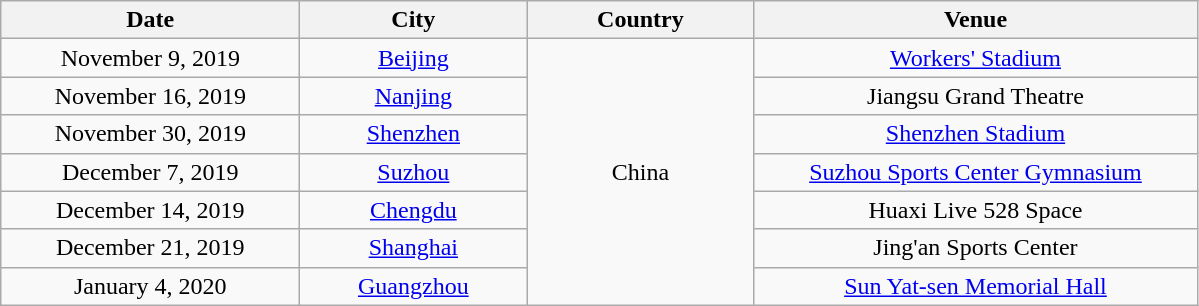<table class="wikitable" style="text-align:center;">
<tr>
<th scope="col" style="width:12em">Date</th>
<th scope="col" style="width:9em">City</th>
<th scope="col" style="width:9em">Country</th>
<th scope="col" style="width:18em">Venue</th>
</tr>
<tr>
<td>November 9, 2019</td>
<td><a href='#'>Beijing</a></td>
<td rowspan="7">China</td>
<td><a href='#'>Workers' Stadium</a></td>
</tr>
<tr>
<td>November 16, 2019</td>
<td><a href='#'>Nanjing</a></td>
<td>Jiangsu Grand Theatre</td>
</tr>
<tr>
<td>November 30, 2019</td>
<td><a href='#'>Shenzhen</a></td>
<td><a href='#'>Shenzhen Stadium</a></td>
</tr>
<tr>
<td>December 7, 2019</td>
<td><a href='#'>Suzhou</a></td>
<td><a href='#'>Suzhou Sports Center Gymnasium</a></td>
</tr>
<tr>
<td>December 14, 2019</td>
<td><a href='#'>Chengdu</a></td>
<td>Huaxi Live 528 Space</td>
</tr>
<tr>
<td>December 21, 2019</td>
<td><a href='#'>Shanghai</a></td>
<td>Jing'an Sports Center</td>
</tr>
<tr>
<td>January 4, 2020</td>
<td><a href='#'>Guangzhou</a></td>
<td><a href='#'>Sun Yat-sen Memorial Hall</a></td>
</tr>
</table>
